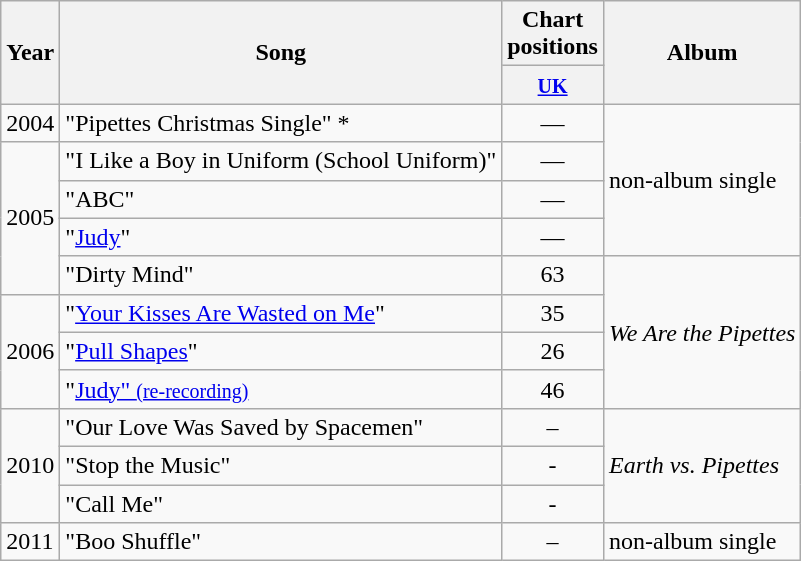<table class="wikitable">
<tr>
<th rowspan="2">Year</th>
<th rowspan="2">Song</th>
<th>Chart positions</th>
<th rowspan="2">Album</th>
</tr>
<tr>
<th style="width:40px;"><small><a href='#'>UK</a></small></th>
</tr>
<tr>
<td>2004</td>
<td>"Pipettes Christmas Single" *</td>
<td style="text-align:center;">—</td>
<td rowspan="4">non-album single</td>
</tr>
<tr>
<td rowspan="4">2005</td>
<td>"I Like a Boy in Uniform (School Uniform)"</td>
<td style="text-align:center;">—</td>
</tr>
<tr>
<td>"ABC"</td>
<td style="text-align:center;">—</td>
</tr>
<tr>
<td>"<a href='#'>Judy</a>"</td>
<td style="text-align:center;">—</td>
</tr>
<tr>
<td>"Dirty Mind"</td>
<td style="text-align:center;">63</td>
<td rowspan="4"><em>We Are the Pipettes</em></td>
</tr>
<tr>
<td rowspan="3">2006</td>
<td>"<a href='#'>Your Kisses Are Wasted on Me</a>"</td>
<td style="text-align:center;">35</td>
</tr>
<tr>
<td>"<a href='#'>Pull Shapes</a>"</td>
<td style="text-align:center;">26</td>
</tr>
<tr>
<td>"<a href='#'>Judy" <small>(re-recording)</small></a></td>
<td style="text-align:center;">46</td>
</tr>
<tr>
<td rowspan="3">2010</td>
<td>"Our Love Was Saved by Spacemen"</td>
<td style="text-align:center;">–</td>
<td rowspan="3"><em>Earth vs. Pipettes</em></td>
</tr>
<tr>
<td>"Stop the Music"</td>
<td style="text-align:center;">-</td>
</tr>
<tr>
<td>"Call Me"</td>
<td style="text-align:center;">-</td>
</tr>
<tr>
<td>2011</td>
<td>"Boo Shuffle"</td>
<td style="text-align:center;">–</td>
<td>non-album single</td>
</tr>
</table>
